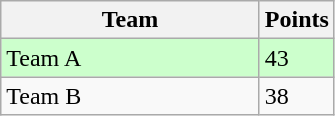<table class="wikitable">
<tr>
<th width=165>Team</th>
<th width=20>Points</th>
</tr>
<tr style="background:#ccffcc;">
<td style="text-align:left;">Team A</td>
<td>43</td>
</tr>
<tr>
<td style="text-align:left;">Team B</td>
<td>38</td>
</tr>
</table>
